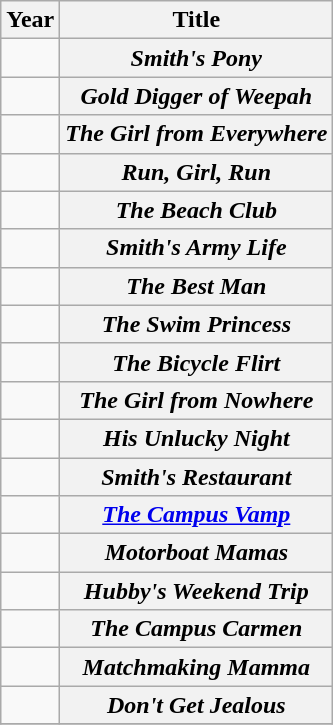<table class="wikitable plainrowheaders sortable" style="margin-right: 0;">
<tr>
<th scope="col">Year</th>
<th scope="col">Title</th>
</tr>
<tr>
<td></td>
<th scope="row"><em>Smith's Pony</em></th>
</tr>
<tr>
<td></td>
<th scope="row"><em>Gold Digger of Weepah</em></th>
</tr>
<tr>
<td></td>
<th scope="row"><em>The Girl from Everywhere</em></th>
</tr>
<tr>
<td></td>
<th scope="row"><em>Run, Girl, Run</em></th>
</tr>
<tr>
<td></td>
<th scope="row"><em>The Beach Club</em></th>
</tr>
<tr>
<td></td>
<th scope="row"><em>Smith's Army Life</em></th>
</tr>
<tr>
<td></td>
<th scope="row"><em>The Best Man</em></th>
</tr>
<tr>
<td></td>
<th scope="row"><em>The Swim Princess</em></th>
</tr>
<tr>
<td></td>
<th scope="row"><em>The Bicycle Flirt</em></th>
</tr>
<tr>
<td></td>
<th scope="row"><em>The Girl from Nowhere</em></th>
</tr>
<tr>
<td></td>
<th scope="row"><em>His Unlucky Night</em></th>
</tr>
<tr>
<td></td>
<th scope="row"><em>Smith's Restaurant</em></th>
</tr>
<tr>
<td></td>
<th scope="row"><em><a href='#'>The Campus Vamp</a></em></th>
</tr>
<tr>
<td></td>
<th scope="row"><em>Motorboat Mamas</em></th>
</tr>
<tr>
<td></td>
<th scope="row"><em>Hubby's Weekend Trip</em></th>
</tr>
<tr>
<td></td>
<th scope="row"><em>The Campus Carmen</em></th>
</tr>
<tr>
<td></td>
<th scope="row"><em>Matchmaking Mamma</em></th>
</tr>
<tr>
<td></td>
<th scope="row"><em>Don't Get Jealous</em></th>
</tr>
<tr>
</tr>
</table>
